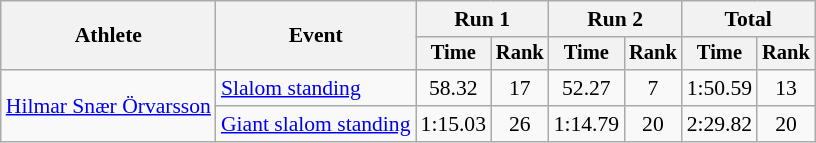<table class="wikitable" style="font-size:90%">
<tr>
<th rowspan=2>Athlete</th>
<th rowspan=2>Event</th>
<th colspan=2>Run 1</th>
<th colspan=2>Run 2</th>
<th colspan=2>Total</th>
</tr>
<tr style="font-size:95%">
<th>Time</th>
<th>Rank</th>
<th>Time</th>
<th>Rank</th>
<th>Time</th>
<th>Rank</th>
</tr>
<tr align=center>
<td align=left rowspan=2><a href='#'>Hilmar Snær Örvarsson</a></td>
<td align=left><a href='#'>Slalom standing</a></td>
<td>58.32</td>
<td>17</td>
<td>52.27</td>
<td>7</td>
<td>1:50.59</td>
<td>13</td>
</tr>
<tr align=center>
<td align=left><a href='#'>Giant slalom standing</a></td>
<td>1:15.03</td>
<td>26</td>
<td>1:14.79</td>
<td>20</td>
<td>2:29.82</td>
<td>20</td>
</tr>
</table>
